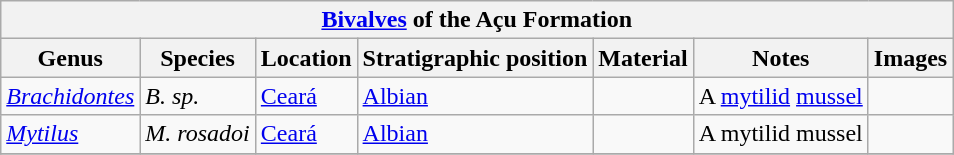<table class="wikitable" align="center">
<tr>
<th colspan="7" align="center"><a href='#'>Bivalves</a> of the Açu Formation</th>
</tr>
<tr>
<th>Genus</th>
<th>Species</th>
<th>Location</th>
<th>Stratigraphic position</th>
<th>Material</th>
<th>Notes</th>
<th>Images</th>
</tr>
<tr>
<td><em><a href='#'>Brachidontes</a></em></td>
<td><em>B. sp.</em></td>
<td><a href='#'>Ceará</a></td>
<td><a href='#'>Albian</a></td>
<td></td>
<td>A <a href='#'>mytilid</a> <a href='#'>mussel</a></td>
<td></td>
</tr>
<tr>
<td><em><a href='#'>Mytilus</a></em></td>
<td><em>M. rosadoi</em></td>
<td><a href='#'>Ceará</a></td>
<td><a href='#'>Albian</a></td>
<td></td>
<td>A mytilid mussel</td>
<td></td>
</tr>
<tr>
</tr>
</table>
